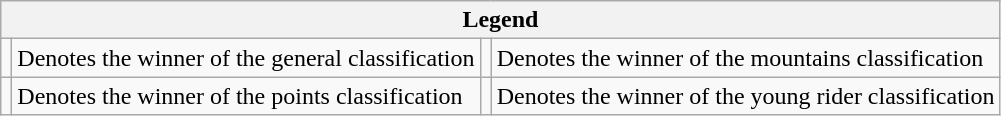<table class="wikitable">
<tr>
<th colspan="4">Legend</th>
</tr>
<tr>
<td></td>
<td>Denotes the winner of the general classification</td>
<td></td>
<td>Denotes the winner of the mountains classification</td>
</tr>
<tr>
<td></td>
<td>Denotes the winner of the points classification</td>
<td></td>
<td>Denotes the winner of the young rider classification</td>
</tr>
</table>
